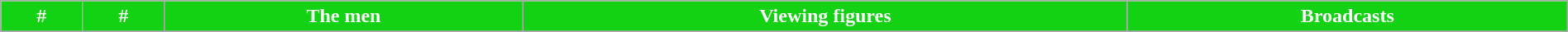<table class="wikitable plainrowheaders" width="100%" style="margin-right: 0;">
<tr>
<th style="background-color:#13d213; color:white">#</th>
<th style="background-color:#13d213; color:white">#</th>
<th style="background-color:#13d213; color:white">The men</th>
<th style="background-color:#13d213; color:white">Viewing figures</th>
<th style="background-color:#13d213; color:white">Broadcasts</th>
</tr>
<tr>
</tr>
</table>
